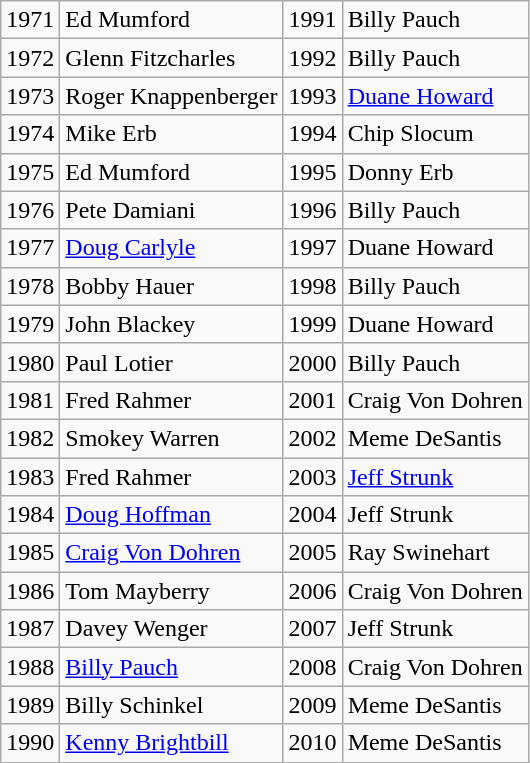<table class="wikitable">
<tr>
<td>1971</td>
<td>Ed Mumford</td>
<td>1991</td>
<td>Billy Pauch</td>
</tr>
<tr>
<td>1972</td>
<td>Glenn  Fitzcharles</td>
<td>1992</td>
<td>Billy Pauch</td>
</tr>
<tr>
<td>1973</td>
<td>Roger  Knappenberger</td>
<td>1993</td>
<td><a href='#'>Duane Howard</a></td>
</tr>
<tr>
<td>1974</td>
<td>Mike  Erb</td>
<td>1994</td>
<td>Chip Slocum</td>
</tr>
<tr>
<td>1975</td>
<td>Ed  Mumford</td>
<td>1995</td>
<td>Donny  Erb</td>
</tr>
<tr>
<td>1976</td>
<td>Pete  Damiani</td>
<td>1996</td>
<td>Billy Pauch</td>
</tr>
<tr>
<td>1977</td>
<td><a href='#'>Doug  Carlyle</a></td>
<td>1997</td>
<td>Duane Howard</td>
</tr>
<tr>
<td>1978</td>
<td>Bobby  Hauer</td>
<td>1998</td>
<td>Billy Pauch</td>
</tr>
<tr>
<td>1979</td>
<td>John  Blackey</td>
<td>1999</td>
<td>Duane Howard</td>
</tr>
<tr>
<td>1980</td>
<td>Paul  Lotier</td>
<td>2000</td>
<td>Billy Pauch</td>
</tr>
<tr>
<td>1981</td>
<td>Fred  Rahmer</td>
<td>2001</td>
<td>Craig Von Dohren</td>
</tr>
<tr>
<td>1982</td>
<td>Smokey  Warren</td>
<td>2002</td>
<td>Meme DeSantis</td>
</tr>
<tr>
<td>1983</td>
<td>Fred  Rahmer</td>
<td>2003</td>
<td><a href='#'>Jeff Strunk</a></td>
</tr>
<tr>
<td>1984</td>
<td><a href='#'>Doug  Hoffman</a></td>
<td>2004</td>
<td>Jeff Strunk</td>
</tr>
<tr>
<td>1985</td>
<td><a href='#'>Craig  Von Dohren</a></td>
<td>2005</td>
<td>Ray Swinehart</td>
</tr>
<tr>
<td>1986</td>
<td>Tom  Mayberry</td>
<td>2006</td>
<td>Craig Von Dohren</td>
</tr>
<tr>
<td>1987</td>
<td>Davey  Wenger</td>
<td>2007</td>
<td>Jeff Strunk</td>
</tr>
<tr>
<td>1988</td>
<td><a href='#'>Billy  Pauch</a></td>
<td>2008</td>
<td>Craig Von Dohren</td>
</tr>
<tr>
<td>1989</td>
<td>Billy  Schinkel</td>
<td>2009</td>
<td>Meme DeSantis</td>
</tr>
<tr>
<td>1990</td>
<td><a href='#'>Kenny  Brightbill</a></td>
<td>2010</td>
<td>Meme DeSantis</td>
</tr>
</table>
